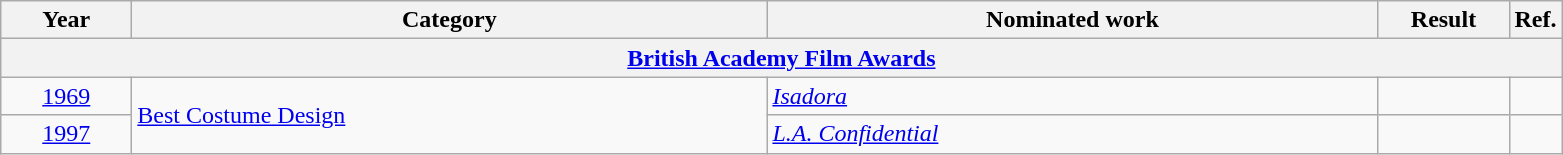<table class=wikitable>
<tr>
<th scope="col" style="width:5em;">Year</th>
<th scope="col" style="width:26em;">Category</th>
<th scope="col" style="width:25em;">Nominated work</th>
<th scope="col" style="width:5em;">Result</th>
<th>Ref.</th>
</tr>
<tr>
<th colspan="5"><a href='#'>British Academy Film Awards</a></th>
</tr>
<tr>
<td style="text-align:center;"><a href='#'>1969</a></td>
<td rowspan="2"><a href='#'>Best Costume Design</a></td>
<td><em><a href='#'>Isadora</a></em></td>
<td></td>
<td style="text-align:center;"></td>
</tr>
<tr>
<td style="text-align:center;"><a href='#'>1997</a></td>
<td><em><a href='#'>L.A. Confidential</a></em></td>
<td></td>
<td style="text-align:center;"></td>
</tr>
</table>
